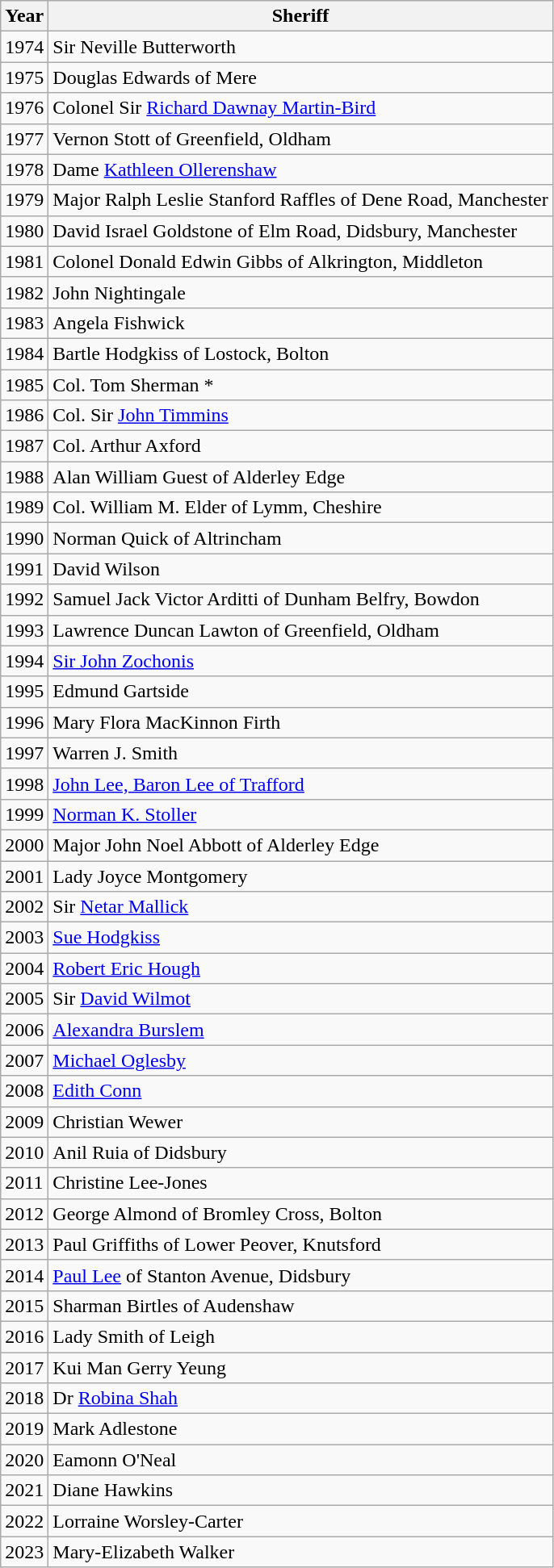<table class="wikitable sortable">
<tr>
<th>Year</th>
<th>Sheriff</th>
</tr>
<tr>
<td>1974</td>
<td>Sir Neville Butterworth</td>
</tr>
<tr>
<td>1975</td>
<td>Douglas Edwards of Mere </td>
</tr>
<tr>
<td>1976</td>
<td>Colonel Sir <a href='#'>Richard Dawnay Martin-Bird</a></td>
</tr>
<tr>
<td>1977</td>
<td>Vernon Stott of Greenfield, Oldham </td>
</tr>
<tr>
<td>1978</td>
<td>Dame <a href='#'>Kathleen Ollerenshaw</a></td>
</tr>
<tr>
<td>1979</td>
<td>Major Ralph Leslie Stanford Raffles of Dene Road, Manchester </td>
</tr>
<tr>
<td>1980</td>
<td>David Israel Goldstone of Elm Road, Didsbury, Manchester </td>
</tr>
<tr>
<td>1981</td>
<td>Colonel Donald Edwin Gibbs of Alkrington, Middleton</td>
</tr>
<tr>
<td>1982</td>
<td>John Nightingale</td>
</tr>
<tr>
<td>1983</td>
<td>Angela Fishwick</td>
</tr>
<tr>
<td>1984</td>
<td>Bartle Hodgkiss of Lostock, Bolton </td>
</tr>
<tr>
<td>1985</td>
<td>Col. Tom Sherman *</td>
</tr>
<tr>
<td>1986</td>
<td>Col. Sir <a href='#'>John Timmins</a></td>
</tr>
<tr>
<td>1987</td>
<td>Col. Arthur Axford</td>
</tr>
<tr>
<td>1988</td>
<td>Alan William Guest of Alderley Edge</td>
</tr>
<tr>
<td>1989</td>
<td>Col. William M. Elder of Lymm, Cheshire</td>
</tr>
<tr>
<td>1990</td>
<td>Norman Quick of Altrincham</td>
</tr>
<tr>
<td>1991</td>
<td>David Wilson</td>
</tr>
<tr>
<td>1992</td>
<td>Samuel Jack Victor Arditti of Dunham Belfry, Bowdon</td>
</tr>
<tr>
<td>1993</td>
<td>Lawrence Duncan Lawton of Greenfield, Oldham </td>
</tr>
<tr>
<td>1994</td>
<td><a href='#'>Sir John Zochonis</a></td>
</tr>
<tr>
<td>1995</td>
<td>Edmund Gartside</td>
</tr>
<tr>
<td>1996</td>
<td>Mary Flora MacKinnon Firth</td>
</tr>
<tr>
<td>1997</td>
<td>Warren J. Smith</td>
</tr>
<tr>
<td>1998</td>
<td><a href='#'>John Lee, Baron Lee of Trafford</a></td>
</tr>
<tr>
<td>1999</td>
<td><a href='#'>Norman K. Stoller</a></td>
</tr>
<tr>
<td>2000</td>
<td>Major John Noel Abbott of Alderley Edge</td>
</tr>
<tr>
<td>2001</td>
<td>Lady Joyce Montgomery</td>
</tr>
<tr>
<td>2002</td>
<td>Sir <a href='#'>Netar Mallick</a></td>
</tr>
<tr>
<td>2003</td>
<td><a href='#'>Sue Hodgkiss</a></td>
</tr>
<tr>
<td>2004</td>
<td><a href='#'>Robert Eric Hough</a></td>
</tr>
<tr>
<td>2005</td>
<td>Sir <a href='#'>David Wilmot</a></td>
</tr>
<tr>
<td>2006</td>
<td><a href='#'>Alexandra Burslem</a></td>
</tr>
<tr>
<td>2007</td>
<td><a href='#'>Michael Oglesby</a></td>
</tr>
<tr>
<td>2008</td>
<td><a href='#'>Edith Conn</a></td>
</tr>
<tr>
<td>2009</td>
<td>Christian Wewer</td>
</tr>
<tr>
<td>2010</td>
<td>Anil Ruia of Didsbury</td>
</tr>
<tr>
<td>2011</td>
<td>Christine Lee-Jones</td>
</tr>
<tr>
<td>2012</td>
<td>George Almond of Bromley Cross, Bolton</td>
</tr>
<tr>
<td>2013</td>
<td>Paul Griffiths of Lower Peover, Knutsford</td>
</tr>
<tr>
<td>2014</td>
<td><a href='#'>Paul Lee</a> of Stanton Avenue, Didsbury</td>
</tr>
<tr>
<td>2015</td>
<td>Sharman Birtles of Audenshaw</td>
</tr>
<tr>
<td>2016</td>
<td>Lady Smith of Leigh</td>
</tr>
<tr>
<td>2017</td>
<td>Kui Man Gerry Yeung</td>
</tr>
<tr>
<td>2018</td>
<td>Dr <a href='#'>Robina Shah</a></td>
</tr>
<tr>
<td>2019</td>
<td>Mark Adlestone</td>
</tr>
<tr>
<td>2020</td>
<td>Eamonn O'Neal</td>
</tr>
<tr>
<td>2021</td>
<td>Diane Hawkins</td>
</tr>
<tr>
<td>2022</td>
<td>Lorraine Worsley-Carter</td>
</tr>
<tr>
<td>2023</td>
<td>Mary-Elizabeth Walker</td>
</tr>
</table>
